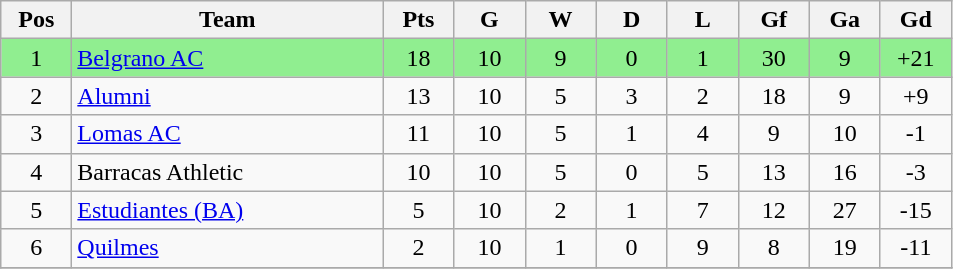<table class="wikitable" style="text-align:center">
<tr>
<th width=40px>Pos</th>
<th width=200px>Team</th>
<th width=40px>Pts</th>
<th width=40px>G</th>
<th width=40px>W</th>
<th width=40px>D</th>
<th width=40px>L</th>
<th width=40px>Gf</th>
<th width=40px>Ga</th>
<th width=40px>Gd</th>
</tr>
<tr align=center bgcolor="lightgreen">
<td>1</td>
<td align=left><a href='#'>Belgrano AC</a></td>
<td>18</td>
<td>10</td>
<td>9</td>
<td>0</td>
<td>1</td>
<td>30</td>
<td>9</td>
<td>+21</td>
</tr>
<tr>
<td>2</td>
<td align=left><a href='#'>Alumni</a></td>
<td>13</td>
<td>10</td>
<td>5</td>
<td>3</td>
<td>2</td>
<td>18</td>
<td>9</td>
<td>+9</td>
</tr>
<tr>
<td>3</td>
<td align=left><a href='#'>Lomas AC</a></td>
<td>11</td>
<td>10</td>
<td>5</td>
<td>1</td>
<td>4</td>
<td>9</td>
<td>10</td>
<td>-1</td>
</tr>
<tr>
<td>4</td>
<td align=left>Barracas Athletic</td>
<td>10</td>
<td>10</td>
<td>5</td>
<td>0</td>
<td>5</td>
<td>13</td>
<td>16</td>
<td>-3</td>
</tr>
<tr>
<td>5</td>
<td align=left><a href='#'>Estudiantes (BA)</a></td>
<td>5</td>
<td>10</td>
<td>2</td>
<td>1</td>
<td>7</td>
<td>12</td>
<td>27</td>
<td>-15</td>
</tr>
<tr>
<td>6</td>
<td align=left><a href='#'>Quilmes</a></td>
<td>2</td>
<td>10</td>
<td>1</td>
<td>0</td>
<td>9</td>
<td>8</td>
<td>19</td>
<td>-11</td>
</tr>
<tr>
</tr>
</table>
